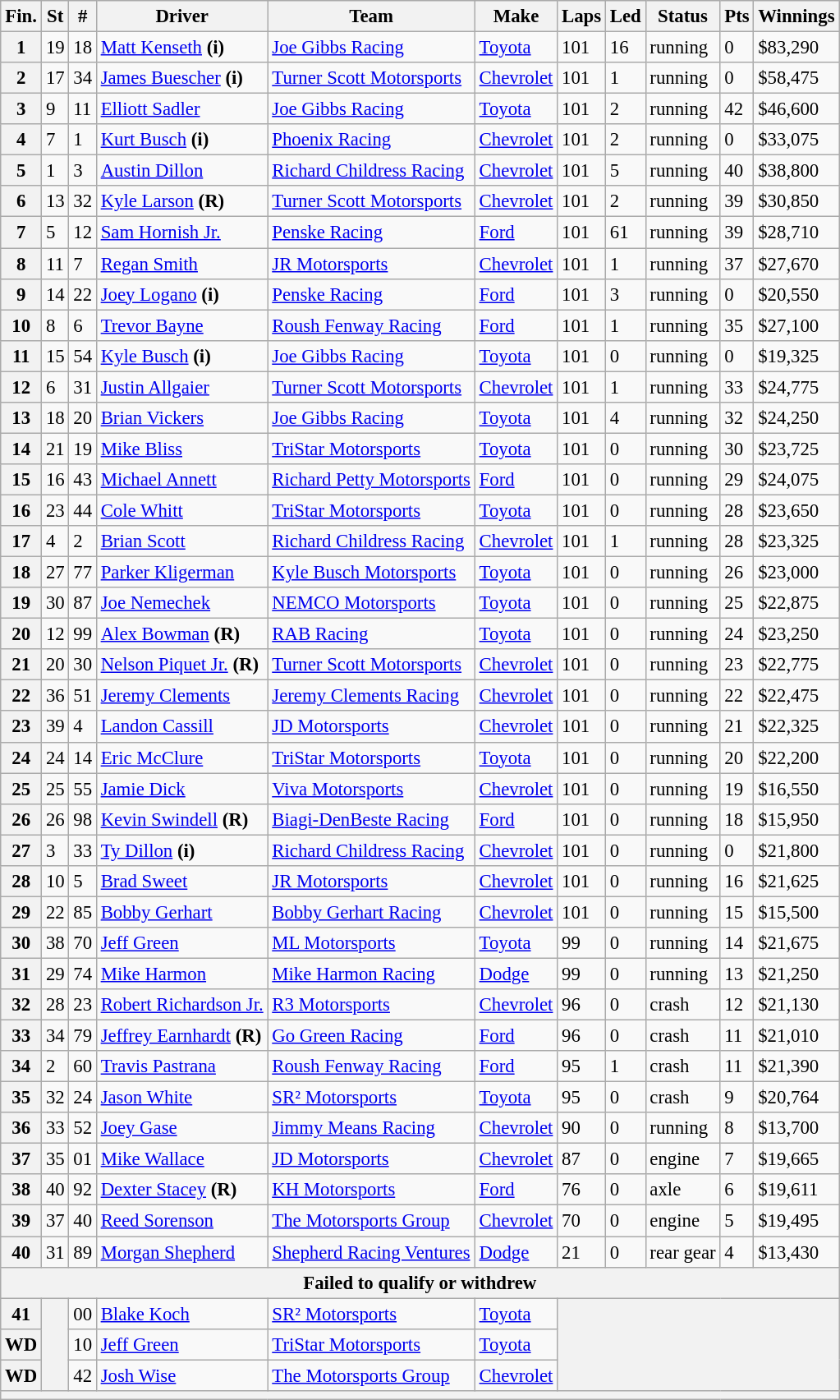<table class="wikitable" style="font-size:95%">
<tr>
<th>Fin.</th>
<th>St</th>
<th>#</th>
<th>Driver</th>
<th>Team</th>
<th>Make</th>
<th>Laps</th>
<th>Led</th>
<th>Status</th>
<th>Pts</th>
<th>Winnings</th>
</tr>
<tr>
<th>1</th>
<td>19</td>
<td>18</td>
<td><a href='#'>Matt Kenseth</a> <strong>(i)</strong></td>
<td><a href='#'>Joe Gibbs Racing</a></td>
<td><a href='#'>Toyota</a></td>
<td>101</td>
<td>16</td>
<td>running</td>
<td>0</td>
<td>$83,290</td>
</tr>
<tr>
<th>2</th>
<td>17</td>
<td>34</td>
<td><a href='#'>James Buescher</a> <strong>(i)</strong></td>
<td><a href='#'>Turner Scott Motorsports</a></td>
<td><a href='#'>Chevrolet</a></td>
<td>101</td>
<td>1</td>
<td>running</td>
<td>0</td>
<td>$58,475</td>
</tr>
<tr>
<th>3</th>
<td>9</td>
<td>11</td>
<td><a href='#'>Elliott Sadler</a></td>
<td><a href='#'>Joe Gibbs Racing</a></td>
<td><a href='#'>Toyota</a></td>
<td>101</td>
<td>2</td>
<td>running</td>
<td>42</td>
<td>$46,600</td>
</tr>
<tr>
<th>4</th>
<td>7</td>
<td>1</td>
<td><a href='#'>Kurt Busch</a> <strong>(i)</strong></td>
<td><a href='#'>Phoenix Racing</a></td>
<td><a href='#'>Chevrolet</a></td>
<td>101</td>
<td>2</td>
<td>running</td>
<td>0</td>
<td>$33,075</td>
</tr>
<tr>
<th>5</th>
<td>1</td>
<td>3</td>
<td><a href='#'>Austin Dillon</a></td>
<td><a href='#'>Richard Childress Racing</a></td>
<td><a href='#'>Chevrolet</a></td>
<td>101</td>
<td>5</td>
<td>running</td>
<td>40</td>
<td>$38,800</td>
</tr>
<tr>
<th>6</th>
<td>13</td>
<td>32</td>
<td><a href='#'>Kyle Larson</a> <strong>(R)</strong></td>
<td><a href='#'>Turner Scott Motorsports</a></td>
<td><a href='#'>Chevrolet</a></td>
<td>101</td>
<td>2</td>
<td>running</td>
<td>39</td>
<td>$30,850</td>
</tr>
<tr>
<th>7</th>
<td>5</td>
<td>12</td>
<td><a href='#'>Sam Hornish Jr.</a></td>
<td><a href='#'>Penske Racing</a></td>
<td><a href='#'>Ford</a></td>
<td>101</td>
<td>61</td>
<td>running</td>
<td>39</td>
<td>$28,710</td>
</tr>
<tr>
<th>8</th>
<td>11</td>
<td>7</td>
<td><a href='#'>Regan Smith</a></td>
<td><a href='#'>JR Motorsports</a></td>
<td><a href='#'>Chevrolet</a></td>
<td>101</td>
<td>1</td>
<td>running</td>
<td>37</td>
<td>$27,670</td>
</tr>
<tr>
<th>9</th>
<td>14</td>
<td>22</td>
<td><a href='#'>Joey Logano</a> <strong>(i)</strong></td>
<td><a href='#'>Penske Racing</a></td>
<td><a href='#'>Ford</a></td>
<td>101</td>
<td>3</td>
<td>running</td>
<td>0</td>
<td>$20,550</td>
</tr>
<tr>
<th>10</th>
<td>8</td>
<td>6</td>
<td><a href='#'>Trevor Bayne</a></td>
<td><a href='#'>Roush Fenway Racing</a></td>
<td><a href='#'>Ford</a></td>
<td>101</td>
<td>1</td>
<td>running</td>
<td>35</td>
<td>$27,100</td>
</tr>
<tr>
<th>11</th>
<td>15</td>
<td>54</td>
<td><a href='#'>Kyle Busch</a> <strong>(i)</strong></td>
<td><a href='#'>Joe Gibbs Racing</a></td>
<td><a href='#'>Toyota</a></td>
<td>101</td>
<td>0</td>
<td>running</td>
<td>0</td>
<td>$19,325</td>
</tr>
<tr>
<th>12</th>
<td>6</td>
<td>31</td>
<td><a href='#'>Justin Allgaier</a></td>
<td><a href='#'>Turner Scott Motorsports</a></td>
<td><a href='#'>Chevrolet</a></td>
<td>101</td>
<td>1</td>
<td>running</td>
<td>33</td>
<td>$24,775</td>
</tr>
<tr>
<th>13</th>
<td>18</td>
<td>20</td>
<td><a href='#'>Brian Vickers</a></td>
<td><a href='#'>Joe Gibbs Racing</a></td>
<td><a href='#'>Toyota</a></td>
<td>101</td>
<td>4</td>
<td>running</td>
<td>32</td>
<td>$24,250</td>
</tr>
<tr>
<th>14</th>
<td>21</td>
<td>19</td>
<td><a href='#'>Mike Bliss</a></td>
<td><a href='#'>TriStar Motorsports</a></td>
<td><a href='#'>Toyota</a></td>
<td>101</td>
<td>0</td>
<td>running</td>
<td>30</td>
<td>$23,725</td>
</tr>
<tr>
<th>15</th>
<td>16</td>
<td>43</td>
<td><a href='#'>Michael Annett</a></td>
<td><a href='#'>Richard Petty Motorsports</a></td>
<td><a href='#'>Ford</a></td>
<td>101</td>
<td>0</td>
<td>running</td>
<td>29</td>
<td>$24,075</td>
</tr>
<tr>
<th>16</th>
<td>23</td>
<td>44</td>
<td><a href='#'>Cole Whitt</a></td>
<td><a href='#'>TriStar Motorsports</a></td>
<td><a href='#'>Toyota</a></td>
<td>101</td>
<td>0</td>
<td>running</td>
<td>28</td>
<td>$23,650</td>
</tr>
<tr>
<th>17</th>
<td>4</td>
<td>2</td>
<td><a href='#'>Brian Scott</a></td>
<td><a href='#'>Richard Childress Racing</a></td>
<td><a href='#'>Chevrolet</a></td>
<td>101</td>
<td>1</td>
<td>running</td>
<td>28</td>
<td>$23,325</td>
</tr>
<tr>
<th>18</th>
<td>27</td>
<td>77</td>
<td><a href='#'>Parker Kligerman</a></td>
<td><a href='#'>Kyle Busch Motorsports</a></td>
<td><a href='#'>Toyota</a></td>
<td>101</td>
<td>0</td>
<td>running</td>
<td>26</td>
<td>$23,000</td>
</tr>
<tr>
<th>19</th>
<td>30</td>
<td>87</td>
<td><a href='#'>Joe Nemechek</a></td>
<td><a href='#'>NEMCO Motorsports</a></td>
<td><a href='#'>Toyota</a></td>
<td>101</td>
<td>0</td>
<td>running</td>
<td>25</td>
<td>$22,875</td>
</tr>
<tr>
<th>20</th>
<td>12</td>
<td>99</td>
<td><a href='#'>Alex Bowman</a> <strong>(R)</strong></td>
<td><a href='#'>RAB Racing</a></td>
<td><a href='#'>Toyota</a></td>
<td>101</td>
<td>0</td>
<td>running</td>
<td>24</td>
<td>$23,250</td>
</tr>
<tr>
<th>21</th>
<td>20</td>
<td>30</td>
<td><a href='#'>Nelson Piquet Jr.</a> <strong>(R)</strong></td>
<td><a href='#'>Turner Scott Motorsports</a></td>
<td><a href='#'>Chevrolet</a></td>
<td>101</td>
<td>0</td>
<td>running</td>
<td>23</td>
<td>$22,775</td>
</tr>
<tr>
<th>22</th>
<td>36</td>
<td>51</td>
<td><a href='#'>Jeremy Clements</a></td>
<td><a href='#'>Jeremy Clements Racing</a></td>
<td><a href='#'>Chevrolet</a></td>
<td>101</td>
<td>0</td>
<td>running</td>
<td>22</td>
<td>$22,475</td>
</tr>
<tr>
<th>23</th>
<td>39</td>
<td>4</td>
<td><a href='#'>Landon Cassill</a></td>
<td><a href='#'>JD Motorsports</a></td>
<td><a href='#'>Chevrolet</a></td>
<td>101</td>
<td>0</td>
<td>running</td>
<td>21</td>
<td>$22,325</td>
</tr>
<tr>
<th>24</th>
<td>24</td>
<td>14</td>
<td><a href='#'>Eric McClure</a></td>
<td><a href='#'>TriStar Motorsports</a></td>
<td><a href='#'>Toyota</a></td>
<td>101</td>
<td>0</td>
<td>running</td>
<td>20</td>
<td>$22,200</td>
</tr>
<tr>
<th>25</th>
<td>25</td>
<td>55</td>
<td><a href='#'>Jamie Dick</a></td>
<td><a href='#'>Viva Motorsports</a></td>
<td><a href='#'>Chevrolet</a></td>
<td>101</td>
<td>0</td>
<td>running</td>
<td>19</td>
<td>$16,550</td>
</tr>
<tr>
<th>26</th>
<td>26</td>
<td>98</td>
<td><a href='#'>Kevin Swindell</a> <strong>(R)</strong></td>
<td><a href='#'>Biagi-DenBeste Racing</a></td>
<td><a href='#'>Ford</a></td>
<td>101</td>
<td>0</td>
<td>running</td>
<td>18</td>
<td>$15,950</td>
</tr>
<tr>
<th>27</th>
<td>3</td>
<td>33</td>
<td><a href='#'>Ty Dillon</a> <strong>(i)</strong></td>
<td><a href='#'>Richard Childress Racing</a></td>
<td><a href='#'>Chevrolet</a></td>
<td>101</td>
<td>0</td>
<td>running</td>
<td>0</td>
<td>$21,800</td>
</tr>
<tr>
<th>28</th>
<td>10</td>
<td>5</td>
<td><a href='#'>Brad Sweet</a></td>
<td><a href='#'>JR Motorsports</a></td>
<td><a href='#'>Chevrolet</a></td>
<td>101</td>
<td>0</td>
<td>running</td>
<td>16</td>
<td>$21,625</td>
</tr>
<tr>
<th>29</th>
<td>22</td>
<td>85</td>
<td><a href='#'>Bobby Gerhart</a></td>
<td><a href='#'>Bobby Gerhart Racing</a></td>
<td><a href='#'>Chevrolet</a></td>
<td>101</td>
<td>0</td>
<td>running</td>
<td>15</td>
<td>$15,500</td>
</tr>
<tr>
<th>30</th>
<td>38</td>
<td>70</td>
<td><a href='#'>Jeff Green</a></td>
<td><a href='#'>ML Motorsports</a></td>
<td><a href='#'>Toyota</a></td>
<td>99</td>
<td>0</td>
<td>running</td>
<td>14</td>
<td>$21,675</td>
</tr>
<tr>
<th>31</th>
<td>29</td>
<td>74</td>
<td><a href='#'>Mike Harmon</a></td>
<td><a href='#'>Mike Harmon Racing</a></td>
<td><a href='#'>Dodge</a></td>
<td>99</td>
<td>0</td>
<td>running</td>
<td>13</td>
<td>$21,250</td>
</tr>
<tr>
<th>32</th>
<td>28</td>
<td>23</td>
<td><a href='#'>Robert Richardson Jr.</a></td>
<td><a href='#'>R3 Motorsports</a></td>
<td><a href='#'>Chevrolet</a></td>
<td>96</td>
<td>0</td>
<td>crash</td>
<td>12</td>
<td>$21,130</td>
</tr>
<tr>
<th>33</th>
<td>34</td>
<td>79</td>
<td><a href='#'>Jeffrey Earnhardt</a> <strong>(R)</strong></td>
<td><a href='#'>Go Green Racing</a></td>
<td><a href='#'>Ford</a></td>
<td>96</td>
<td>0</td>
<td>crash</td>
<td>11</td>
<td>$21,010</td>
</tr>
<tr>
<th>34</th>
<td>2</td>
<td>60</td>
<td><a href='#'>Travis Pastrana</a></td>
<td><a href='#'>Roush Fenway Racing</a></td>
<td><a href='#'>Ford</a></td>
<td>95</td>
<td>1</td>
<td>crash</td>
<td>11</td>
<td>$21,390</td>
</tr>
<tr>
<th>35</th>
<td>32</td>
<td>24</td>
<td><a href='#'>Jason White</a></td>
<td><a href='#'>SR² Motorsports</a></td>
<td><a href='#'>Toyota</a></td>
<td>95</td>
<td>0</td>
<td>crash</td>
<td>9</td>
<td>$20,764</td>
</tr>
<tr>
<th>36</th>
<td>33</td>
<td>52</td>
<td><a href='#'>Joey Gase</a></td>
<td><a href='#'>Jimmy Means Racing</a></td>
<td><a href='#'>Chevrolet</a></td>
<td>90</td>
<td>0</td>
<td>running</td>
<td>8</td>
<td>$13,700</td>
</tr>
<tr>
<th>37</th>
<td>35</td>
<td>01</td>
<td><a href='#'>Mike Wallace</a></td>
<td><a href='#'>JD Motorsports</a></td>
<td><a href='#'>Chevrolet</a></td>
<td>87</td>
<td>0</td>
<td>engine</td>
<td>7</td>
<td>$19,665</td>
</tr>
<tr>
<th>38</th>
<td>40</td>
<td>92</td>
<td><a href='#'>Dexter Stacey</a> <strong>(R)</strong></td>
<td><a href='#'>KH Motorsports</a></td>
<td><a href='#'>Ford</a></td>
<td>76</td>
<td>0</td>
<td>axle</td>
<td>6</td>
<td>$19,611</td>
</tr>
<tr>
<th>39</th>
<td>37</td>
<td>40</td>
<td><a href='#'>Reed Sorenson</a></td>
<td><a href='#'>The Motorsports Group</a></td>
<td><a href='#'>Chevrolet</a></td>
<td>70</td>
<td>0</td>
<td>engine</td>
<td>5</td>
<td>$19,495</td>
</tr>
<tr>
<th>40</th>
<td>31</td>
<td>89</td>
<td><a href='#'>Morgan Shepherd</a></td>
<td><a href='#'>Shepherd Racing Ventures</a></td>
<td><a href='#'>Dodge</a></td>
<td>21</td>
<td>0</td>
<td>rear gear</td>
<td>4</td>
<td>$13,430</td>
</tr>
<tr>
<th colspan="11">Failed to qualify or withdrew</th>
</tr>
<tr>
<th>41</th>
<th rowspan="3"></th>
<td>00</td>
<td><a href='#'>Blake Koch</a></td>
<td><a href='#'>SR² Motorsports</a></td>
<td><a href='#'>Toyota</a></td>
<th colspan="5" rowspan="3"></th>
</tr>
<tr>
<th>WD</th>
<td>10</td>
<td><a href='#'>Jeff Green</a></td>
<td><a href='#'>TriStar Motorsports</a></td>
<td><a href='#'>Toyota</a></td>
</tr>
<tr>
<th>WD</th>
<td>42</td>
<td><a href='#'>Josh Wise</a></td>
<td><a href='#'>The Motorsports Group</a></td>
<td><a href='#'>Chevrolet</a></td>
</tr>
<tr>
<th colspan="11"></th>
</tr>
</table>
